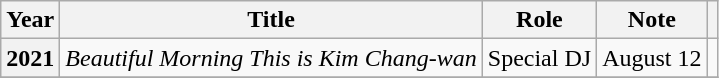<table class="wikitable plainrowheaders sortable nowrap">
<tr>
<th scope="col">Year</th>
<th scope="col">Title</th>
<th scope="col">Role</th>
<th scope="col">Note</th>
<th scope="col" class="unsortable"></th>
</tr>
<tr>
<th scope="row">2021</th>
<td><em>  Beautiful Morning This is Kim Chang-wan</em></td>
<td>Special DJ</td>
<td>August 12</td>
<td style="text-align:center"></td>
</tr>
<tr>
</tr>
</table>
